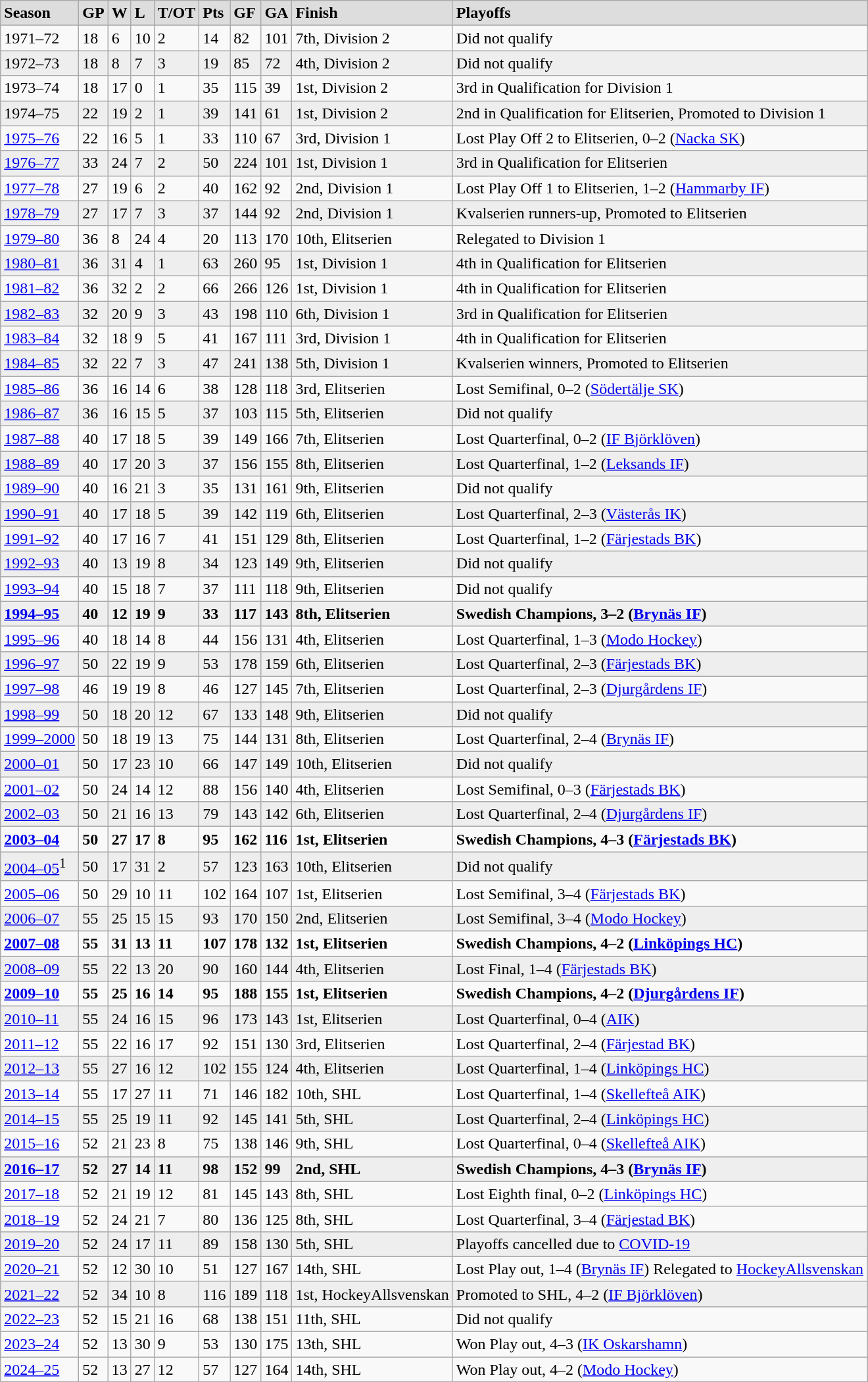<table class="wikitable">
<tr style="font-weight:bold; background-color:#dddddd;" |>
<td>Season</td>
<td>GP</td>
<td>W</td>
<td>L</td>
<td>T/OT</td>
<td>Pts</td>
<td>GF</td>
<td>GA</td>
<td>Finish</td>
<td>Playoffs</td>
</tr>
<tr>
<td>1971–72</td>
<td>18</td>
<td>6</td>
<td>10</td>
<td>2</td>
<td>14</td>
<td>82</td>
<td>101</td>
<td>7th, Division 2</td>
<td>Did not qualify</td>
</tr>
<tr bgcolor="#eeeeee">
<td>1972–73</td>
<td>18</td>
<td>8</td>
<td>7</td>
<td>3</td>
<td>19</td>
<td>85</td>
<td>72</td>
<td>4th, Division 2</td>
<td>Did not qualify</td>
</tr>
<tr>
<td>1973–74</td>
<td>18</td>
<td>17</td>
<td>0</td>
<td>1</td>
<td>35</td>
<td>115</td>
<td>39</td>
<td>1st, Division 2</td>
<td>3rd in Qualification for Division 1</td>
</tr>
<tr bgcolor="#eeeeee">
<td>1974–75</td>
<td>22</td>
<td>19</td>
<td>2</td>
<td>1</td>
<td>39</td>
<td>141</td>
<td>61</td>
<td>1st, Division 2</td>
<td>2nd in Qualification for Elitserien, Promoted to Division 1</td>
</tr>
<tr>
<td><a href='#'>1975–76</a></td>
<td>22</td>
<td>16</td>
<td>5</td>
<td>1</td>
<td>33</td>
<td>110</td>
<td>67</td>
<td>3rd, Division 1</td>
<td>Lost Play Off 2 to Elitserien, 0–2 (<a href='#'>Nacka SK</a>)</td>
</tr>
<tr bgcolor="#eeeeee">
<td><a href='#'>1976–77</a></td>
<td>33</td>
<td>24</td>
<td>7</td>
<td>2</td>
<td>50</td>
<td>224</td>
<td>101</td>
<td>1st, Division 1</td>
<td>3rd in Qualification for Elitserien</td>
</tr>
<tr>
<td><a href='#'>1977–78</a></td>
<td>27</td>
<td>19</td>
<td>6</td>
<td>2</td>
<td>40</td>
<td>162</td>
<td>92</td>
<td>2nd, Division 1</td>
<td>Lost Play Off 1 to Elitserien, 1–2 (<a href='#'>Hammarby IF</a>)</td>
</tr>
<tr bgcolor="#eeeeee">
<td><a href='#'>1978–79</a></td>
<td>27</td>
<td>17</td>
<td>7</td>
<td>3</td>
<td>37</td>
<td>144</td>
<td>92</td>
<td>2nd, Division 1</td>
<td>Kvalserien runners-up, Promoted to Elitserien</td>
</tr>
<tr>
<td><a href='#'>1979–80</a></td>
<td>36</td>
<td>8</td>
<td>24</td>
<td>4</td>
<td>20</td>
<td>113</td>
<td>170</td>
<td>10th, Elitserien</td>
<td>Relegated to Division 1</td>
</tr>
<tr bgcolor="#eeeeee">
<td><a href='#'>1980–81</a></td>
<td>36</td>
<td>31</td>
<td>4</td>
<td>1</td>
<td>63</td>
<td>260</td>
<td>95</td>
<td>1st, Division 1</td>
<td>4th in Qualification for Elitserien</td>
</tr>
<tr>
<td><a href='#'>1981–82</a></td>
<td>36</td>
<td>32</td>
<td>2</td>
<td>2</td>
<td>66</td>
<td>266</td>
<td>126</td>
<td>1st, Division 1</td>
<td>4th in Qualification for Elitserien</td>
</tr>
<tr bgcolor="#eeeeee">
<td><a href='#'>1982–83</a></td>
<td>32</td>
<td>20</td>
<td>9</td>
<td>3</td>
<td>43</td>
<td>198</td>
<td>110</td>
<td>6th, Division 1</td>
<td>3rd in Qualification for Elitserien</td>
</tr>
<tr>
<td><a href='#'>1983–84</a></td>
<td>32</td>
<td>18</td>
<td>9</td>
<td>5</td>
<td>41</td>
<td>167</td>
<td>111</td>
<td>3rd, Division 1</td>
<td>4th in Qualification for Elitserien</td>
</tr>
<tr bgcolor="#eeeeee">
<td><a href='#'>1984–85</a></td>
<td>32</td>
<td>22</td>
<td>7</td>
<td>3</td>
<td>47</td>
<td>241</td>
<td>138</td>
<td>5th, Division 1</td>
<td>Kvalserien winners, Promoted to Elitserien</td>
</tr>
<tr>
<td><a href='#'>1985–86</a></td>
<td>36</td>
<td>16</td>
<td>14</td>
<td>6</td>
<td>38</td>
<td>128</td>
<td>118</td>
<td>3rd, Elitserien</td>
<td>Lost Semifinal, 0–2 (<a href='#'>Södertälje SK</a>)</td>
</tr>
<tr bgcolor="#eeeeee">
<td><a href='#'>1986–87</a></td>
<td>36</td>
<td>16</td>
<td>15</td>
<td>5</td>
<td>37</td>
<td>103</td>
<td>115</td>
<td>5th, Elitserien</td>
<td>Did not qualify</td>
</tr>
<tr>
<td><a href='#'>1987–88</a></td>
<td>40</td>
<td>17</td>
<td>18</td>
<td>5</td>
<td>39</td>
<td>149</td>
<td>166</td>
<td>7th, Elitserien</td>
<td>Lost Quarterfinal, 0–2 (<a href='#'>IF Björklöven</a>)</td>
</tr>
<tr bgcolor="#eeeeee">
<td><a href='#'>1988–89</a></td>
<td>40</td>
<td>17</td>
<td>20</td>
<td>3</td>
<td>37</td>
<td>156</td>
<td>155</td>
<td>8th, Elitserien</td>
<td>Lost Quarterfinal, 1–2 (<a href='#'>Leksands IF</a>)</td>
</tr>
<tr>
<td><a href='#'>1989–90</a></td>
<td>40</td>
<td>16</td>
<td>21</td>
<td>3</td>
<td>35</td>
<td>131</td>
<td>161</td>
<td>9th, Elitserien</td>
<td>Did not qualify</td>
</tr>
<tr bgcolor="#eeeeee">
<td><a href='#'>1990–91</a></td>
<td>40</td>
<td>17</td>
<td>18</td>
<td>5</td>
<td>39</td>
<td>142</td>
<td>119</td>
<td>6th, Elitserien</td>
<td>Lost Quarterfinal, 2–3 (<a href='#'>Västerås IK</a>)</td>
</tr>
<tr>
<td><a href='#'>1991–92</a></td>
<td>40</td>
<td>17</td>
<td>16</td>
<td>7</td>
<td>41</td>
<td>151</td>
<td>129</td>
<td>8th, Elitserien</td>
<td>Lost Quarterfinal, 1–2 (<a href='#'>Färjestads BK</a>)</td>
</tr>
<tr bgcolor="#eeeeee">
<td><a href='#'>1992–93</a></td>
<td>40</td>
<td>13</td>
<td>19</td>
<td>8</td>
<td>34</td>
<td>123</td>
<td>149</td>
<td>9th, Elitserien</td>
<td>Did not qualify</td>
</tr>
<tr>
<td><a href='#'>1993–94</a></td>
<td>40</td>
<td>15</td>
<td>18</td>
<td>7</td>
<td>37</td>
<td>111</td>
<td>118</td>
<td>9th, Elitserien</td>
<td>Did not qualify</td>
</tr>
<tr bgcolor="#eeeeee" style="font-weight:bold">
<td><a href='#'>1994–95</a></td>
<td>40</td>
<td>12</td>
<td>19</td>
<td>9</td>
<td>33</td>
<td>117</td>
<td>143</td>
<td>8th, Elitserien</td>
<td><strong>Swedish Champions, 3–2 (<a href='#'>Brynäs IF</a>)</strong></td>
</tr>
<tr>
<td><a href='#'>1995–96</a></td>
<td>40</td>
<td>18</td>
<td>14</td>
<td>8</td>
<td>44</td>
<td>156</td>
<td>131</td>
<td>4th, Elitserien</td>
<td>Lost Quarterfinal, 1–3 (<a href='#'>Modo Hockey</a>)</td>
</tr>
<tr bgcolor="#eeeeee">
<td><a href='#'>1996–97</a></td>
<td>50</td>
<td>22</td>
<td>19</td>
<td>9</td>
<td>53</td>
<td>178</td>
<td>159</td>
<td>6th, Elitserien</td>
<td>Lost Quarterfinal, 2–3 (<a href='#'>Färjestads BK</a>)</td>
</tr>
<tr>
<td><a href='#'>1997–98</a></td>
<td>46</td>
<td>19</td>
<td>19</td>
<td>8</td>
<td>46</td>
<td>127</td>
<td>145</td>
<td>7th, Elitserien</td>
<td>Lost Quarterfinal, 2–3 (<a href='#'>Djurgårdens IF</a>)</td>
</tr>
<tr bgcolor="#eeeeee">
<td><a href='#'>1998–99</a></td>
<td>50</td>
<td>18</td>
<td>20</td>
<td>12</td>
<td>67</td>
<td>133</td>
<td>148</td>
<td>9th, Elitserien</td>
<td>Did not qualify</td>
</tr>
<tr>
<td><a href='#'>1999–2000</a></td>
<td>50</td>
<td>18</td>
<td>19</td>
<td>13</td>
<td>75</td>
<td>144</td>
<td>131</td>
<td>8th, Elitserien</td>
<td>Lost Quarterfinal, 2–4 (<a href='#'>Brynäs IF</a>)</td>
</tr>
<tr bgcolor="#eeeeee">
<td><a href='#'>2000–01</a></td>
<td>50</td>
<td>17</td>
<td>23</td>
<td>10</td>
<td>66</td>
<td>147</td>
<td>149</td>
<td>10th, Elitserien</td>
<td>Did not qualify</td>
</tr>
<tr>
<td><a href='#'>2001–02</a></td>
<td>50</td>
<td>24</td>
<td>14</td>
<td>12</td>
<td>88</td>
<td>156</td>
<td>140</td>
<td>4th, Elitserien</td>
<td>Lost Semifinal, 0–3 (<a href='#'>Färjestads BK</a>)</td>
</tr>
<tr bgcolor="#eeeeee">
<td><a href='#'>2002–03</a></td>
<td>50</td>
<td>21</td>
<td>16</td>
<td>13</td>
<td>79</td>
<td>143</td>
<td>142</td>
<td>6th, Elitserien</td>
<td>Lost Quarterfinal, 2–4 (<a href='#'>Djurgårdens IF</a>)</td>
</tr>
<tr style="font-weight:bold">
<td><a href='#'>2003–04</a></td>
<td>50</td>
<td>27</td>
<td>17</td>
<td>8</td>
<td>95</td>
<td>162</td>
<td>116</td>
<td>1st, Elitserien</td>
<td><strong>Swedish Champions, 4–3 (<a href='#'>Färjestads BK</a>)</strong></td>
</tr>
<tr bgcolor="#eeeeee">
<td><a href='#'>2004–05</a><sup>1</sup></td>
<td>50</td>
<td>17</td>
<td>31</td>
<td>2</td>
<td>57</td>
<td>123</td>
<td>163</td>
<td>10th, Elitserien</td>
<td>Did not qualify</td>
</tr>
<tr>
<td><a href='#'>2005–06</a></td>
<td>50</td>
<td>29</td>
<td>10</td>
<td>11</td>
<td>102</td>
<td>164</td>
<td>107</td>
<td>1st, Elitserien</td>
<td>Lost Semifinal, 3–4 (<a href='#'>Färjestads BK</a>)</td>
</tr>
<tr bgcolor="#eeeeee">
<td><a href='#'>2006–07</a></td>
<td>55</td>
<td>25</td>
<td>15</td>
<td>15</td>
<td>93</td>
<td>170</td>
<td>150</td>
<td>2nd, Elitserien</td>
<td>Lost Semifinal, 3–4 (<a href='#'>Modo Hockey</a>)</td>
</tr>
<tr style="font-weight:bold">
<td><a href='#'>2007–08</a></td>
<td>55</td>
<td>31</td>
<td>13</td>
<td>11</td>
<td>107</td>
<td>178</td>
<td>132</td>
<td>1st, Elitserien</td>
<td><strong>Swedish Champions, 4–2 (<a href='#'>Linköpings HC</a>)</strong></td>
</tr>
<tr bgcolor="#eeeeee">
<td><a href='#'>2008–09</a></td>
<td>55</td>
<td>22</td>
<td>13</td>
<td>20</td>
<td>90</td>
<td>160</td>
<td>144</td>
<td>4th, Elitserien</td>
<td>Lost Final, 1–4 (<a href='#'>Färjestads BK</a>)</td>
</tr>
<tr style="font-weight:bold">
<td><a href='#'>2009–10</a></td>
<td>55</td>
<td>25</td>
<td>16</td>
<td>14</td>
<td>95</td>
<td>188</td>
<td>155</td>
<td>1st, Elitserien</td>
<td><strong>Swedish Champions, 4–2 (<a href='#'>Djurgårdens IF</a>)</strong></td>
</tr>
<tr bgcolor="#eeeeee">
<td><a href='#'>2010–11</a></td>
<td>55</td>
<td>24</td>
<td>16</td>
<td>15</td>
<td>96</td>
<td>173</td>
<td>143</td>
<td>1st, Elitserien</td>
<td>Lost Quarterfinal, 0–4 (<a href='#'>AIK</a>)</td>
</tr>
<tr>
<td><a href='#'>2011–12</a></td>
<td>55</td>
<td>22</td>
<td>16</td>
<td>17</td>
<td>92</td>
<td>151</td>
<td>130</td>
<td>3rd, Elitserien</td>
<td>Lost Quarterfinal, 2–4 (<a href='#'>Färjestad BK</a>)</td>
</tr>
<tr bgcolor="#eeeeee">
<td><a href='#'>2012–13</a></td>
<td>55</td>
<td>27</td>
<td>16</td>
<td>12</td>
<td>102</td>
<td>155</td>
<td>124</td>
<td>4th, Elitserien</td>
<td>Lost Quarterfinal, 1–4 (<a href='#'>Linköpings HC</a>)</td>
</tr>
<tr>
<td><a href='#'>2013–14</a></td>
<td>55</td>
<td>17</td>
<td>27</td>
<td>11</td>
<td>71</td>
<td>146</td>
<td>182</td>
<td>10th, SHL</td>
<td>Lost Quarterfinal, 1–4 (<a href='#'>Skellefteå AIK</a>)</td>
</tr>
<tr bgcolor="#eeeeee">
<td><a href='#'>2014–15</a></td>
<td>55</td>
<td>25</td>
<td>19</td>
<td>11</td>
<td>92</td>
<td>145</td>
<td>141</td>
<td>5th, SHL</td>
<td>Lost Quarterfinal, 2–4 (<a href='#'>Linköpings HC</a>)</td>
</tr>
<tr>
<td><a href='#'>2015–16</a></td>
<td>52</td>
<td>21</td>
<td>23</td>
<td>8</td>
<td>75</td>
<td>138</td>
<td>146</td>
<td>9th, SHL</td>
<td>Lost Quarterfinal, 0–4 (<a href='#'>Skellefteå AIK</a>)</td>
</tr>
<tr bgcolor="#eeeeee" style="font-weight:bold">
<td><a href='#'>2016–17</a></td>
<td>52</td>
<td>27</td>
<td>14</td>
<td>11</td>
<td>98</td>
<td>152</td>
<td>99</td>
<td>2nd, SHL</td>
<td><strong>Swedish Champions, 4–3 (<a href='#'>Brynäs IF</a>)</strong></td>
</tr>
<tr>
<td><a href='#'>2017–18</a></td>
<td>52</td>
<td>21</td>
<td>19</td>
<td>12</td>
<td>81</td>
<td>145</td>
<td>143</td>
<td>8th, SHL</td>
<td>Lost Eighth final, 0–2 (<a href='#'>Linköpings HC</a>)</td>
</tr>
<tr>
<td><a href='#'>2018–19</a></td>
<td>52</td>
<td>24</td>
<td>21</td>
<td>7</td>
<td>80</td>
<td>136</td>
<td>125</td>
<td>8th, SHL</td>
<td>Lost Quarterfinal, 3–4 (<a href='#'>Färjestad BK</a>)</td>
</tr>
<tr bgcolor="#eeeeee">
<td><a href='#'>2019–20</a></td>
<td>52</td>
<td>24</td>
<td>17</td>
<td>11</td>
<td>89</td>
<td>158</td>
<td>130</td>
<td>5th, SHL</td>
<td>Playoffs cancelled due to <a href='#'>COVID-19</a></td>
</tr>
<tr>
<td><a href='#'>2020–21</a></td>
<td>52</td>
<td>12</td>
<td>30</td>
<td>10</td>
<td>51</td>
<td>127</td>
<td>167</td>
<td>14th, SHL</td>
<td>Lost Play out, 1–4 (<a href='#'>Brynäs IF</a>) Relegated to <a href='#'>HockeyAllsvenskan</a></td>
</tr>
<tr bgcolor="#eeeeee">
<td><a href='#'>2021–22</a></td>
<td>52</td>
<td>34</td>
<td>10</td>
<td>8</td>
<td>116</td>
<td>189</td>
<td>118</td>
<td>1st, HockeyAllsvenskan</td>
<td>Promoted to SHL, 4–2 (<a href='#'>IF Björklöven</a>)</td>
</tr>
<tr>
<td><a href='#'>2022–23</a></td>
<td>52</td>
<td>15</td>
<td>21</td>
<td>16</td>
<td>68</td>
<td>138</td>
<td>151</td>
<td>11th, SHL</td>
<td>Did not qualify</td>
</tr>
<tr>
<td><a href='#'>2023–24</a></td>
<td>52</td>
<td>13</td>
<td>30</td>
<td>9</td>
<td>53</td>
<td>130</td>
<td>175</td>
<td>13th, SHL</td>
<td>Won Play out, 4–3 (<a href='#'>IK Oskarshamn</a>)</td>
</tr>
<tr>
<td><a href='#'>2024–25</a></td>
<td>52</td>
<td>13</td>
<td>27</td>
<td>12</td>
<td>57</td>
<td>127</td>
<td>164</td>
<td>14th, SHL</td>
<td>Won Play out, 4–2 (<a href='#'>Modo Hockey</a>)</td>
</tr>
</table>
